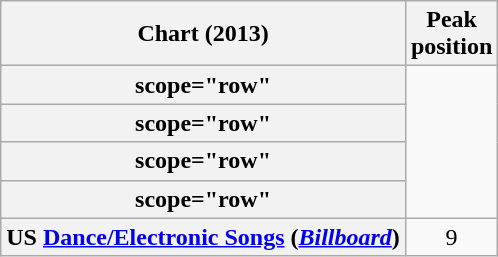<table class="wikitable sortable plainrowheaders" style="text-align:center">
<tr>
<th scope="col">Chart (2013)</th>
<th scope="col">Peak<br>position</th>
</tr>
<tr>
<th>scope="row" </th>
</tr>
<tr>
<th>scope="row" </th>
</tr>
<tr>
<th>scope="row" </th>
</tr>
<tr>
<th>scope="row" </th>
</tr>
<tr>
<th scope="row">US <a href='#'>Dance/Electronic Songs</a> (<em><a href='#'>Billboard</a></em>)</th>
<td>9</td>
</tr>
</table>
